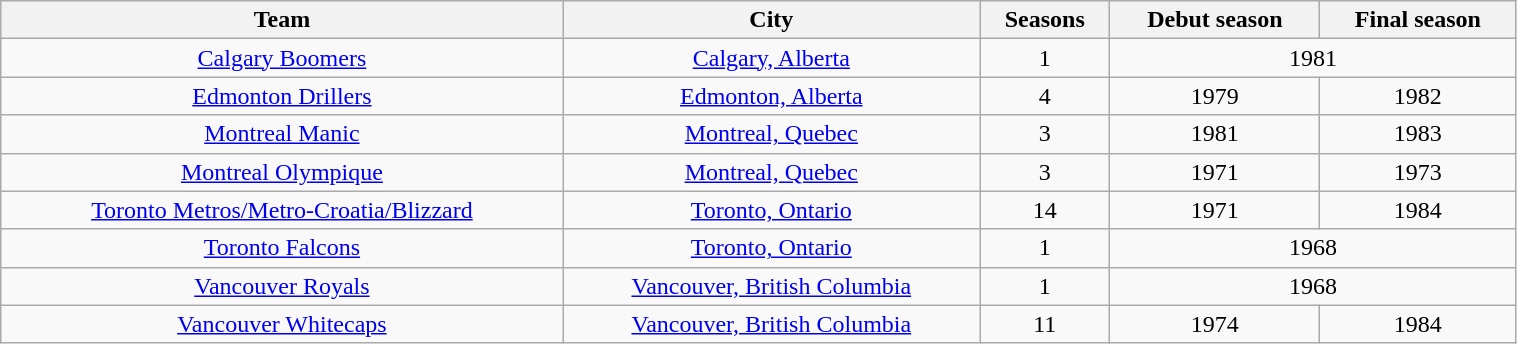<table class="wikitable sortable" style="text-align: center; width:80%">
<tr>
<th>Team</th>
<th>City</th>
<th>Seasons</th>
<th>Debut season</th>
<th>Final season</th>
</tr>
<tr>
<td><a href='#'>Calgary Boomers</a></td>
<td><a href='#'>Calgary, Alberta</a></td>
<td>1</td>
<td colspan=2>1981</td>
</tr>
<tr>
<td><a href='#'>Edmonton Drillers</a></td>
<td><a href='#'>Edmonton, Alberta</a></td>
<td>4</td>
<td>1979</td>
<td>1982</td>
</tr>
<tr>
<td><a href='#'>Montreal Manic</a></td>
<td><a href='#'>Montreal, Quebec</a></td>
<td>3</td>
<td>1981</td>
<td>1983</td>
</tr>
<tr>
<td><a href='#'>Montreal Olympique</a></td>
<td><a href='#'>Montreal, Quebec</a></td>
<td>3</td>
<td>1971</td>
<td>1973</td>
</tr>
<tr>
<td><a href='#'>Toronto Metros/Metro-Croatia/Blizzard</a></td>
<td><a href='#'>Toronto, Ontario</a></td>
<td>14</td>
<td>1971</td>
<td>1984</td>
</tr>
<tr>
<td><a href='#'>Toronto Falcons</a></td>
<td><a href='#'>Toronto, Ontario</a></td>
<td>1</td>
<td colspan=2>1968</td>
</tr>
<tr>
<td><a href='#'>Vancouver Royals</a></td>
<td><a href='#'>Vancouver, British Columbia</a></td>
<td>1</td>
<td colspan=2>1968</td>
</tr>
<tr>
<td><a href='#'>Vancouver Whitecaps</a></td>
<td><a href='#'>Vancouver, British Columbia</a></td>
<td>11</td>
<td>1974</td>
<td>1984</td>
</tr>
</table>
